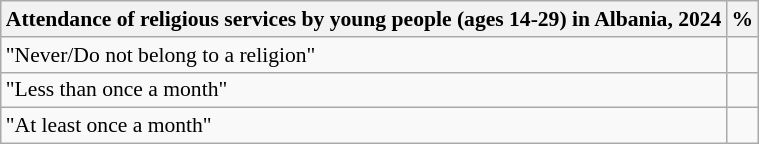<table class="wikitable float" style="font-size: 90%">
<tr>
<th>Attendance of religious services by young people (ages 14-29) in Albania, 2024</th>
<th colspan="2">%</th>
</tr>
<tr>
<td>"Never/Do not belong to a religion"</td>
<td align=right> </td>
</tr>
<tr>
<td>"Less than once a month"</td>
<td align=right> </td>
</tr>
<tr>
<td>"At least once a month"</td>
<td align=right> </td>
</tr>
</table>
